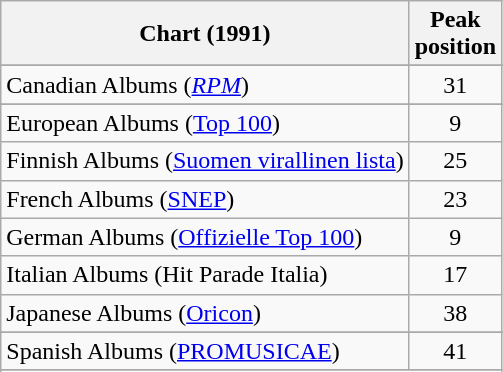<table class="wikitable sortable">
<tr>
<th>Chart (1991)</th>
<th>Peak<br>position</th>
</tr>
<tr>
</tr>
<tr>
</tr>
<tr>
<td align="left">Canadian Albums (<em><a href='#'>RPM</a></em>)</td>
<td align="center">31</td>
</tr>
<tr>
</tr>
<tr>
<td align="left">European Albums (<a href='#'>Top 100</a>)</td>
<td align="center">9</td>
</tr>
<tr>
<td align="left">Finnish Albums (<a href='#'>Suomen virallinen lista</a>)</td>
<td align="center">25</td>
</tr>
<tr>
<td align="left">French Albums (<a href='#'>SNEP</a>)</td>
<td align="center">23</td>
</tr>
<tr>
<td align="left">German Albums (<a href='#'>Offizielle Top 100</a>)</td>
<td align="center">9</td>
</tr>
<tr>
<td align="left">Italian Albums (Hit Parade Italia)</td>
<td align="center">17</td>
</tr>
<tr>
<td align="left">Japanese Albums (<a href='#'>Oricon</a>)</td>
<td align="center">38</td>
</tr>
<tr>
</tr>
<tr>
<td align="left">Spanish Albums (<a href='#'>PROMUSICAE</a>)</td>
<td align="center">41</td>
</tr>
<tr>
</tr>
<tr>
</tr>
<tr>
</tr>
<tr>
</tr>
<tr>
</tr>
<tr>
</tr>
</table>
